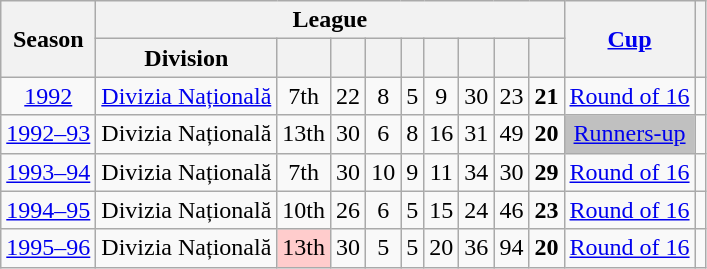<table class="wikitable" style="text-align: center;">
<tr>
<th rowspan=2 scope=col>Season</th>
<th colspan=9>League</th>
<th rowspan=2 scope=col><a href='#'>Cup</a></th>
<th rowspan=2 scope=col></th>
</tr>
<tr>
<th scope=col>Division</th>
<th scope=col></th>
<th scope=col></th>
<th scope=col></th>
<th scope=col></th>
<th scope=col></th>
<th scope=col></th>
<th scope=col></th>
<th scope=col></th>
</tr>
<tr>
<td scope="row"><a href='#'>1992</a></td>
<td><a href='#'>Divizia Națională</a></td>
<td>7th</td>
<td>22</td>
<td>8</td>
<td>5</td>
<td>9</td>
<td>30</td>
<td>23</td>
<td><strong>21</strong></td>
<td><a href='#'>Round of 16</a></td>
<td></td>
</tr>
<tr>
<td scope="row"><a href='#'>1992–93</a></td>
<td>Divizia Națională</td>
<td>13th</td>
<td>30</td>
<td>6</td>
<td>8</td>
<td>16</td>
<td>31</td>
<td>49</td>
<td><strong>20</strong></td>
<td bgcolor="silver"><a href='#'>Runners-up</a></td>
<td></td>
</tr>
<tr>
<td scope="row"><a href='#'>1993–94</a></td>
<td>Divizia Națională</td>
<td>7th</td>
<td>30</td>
<td>10</td>
<td>9</td>
<td>11</td>
<td>34</td>
<td>30</td>
<td><strong>29</strong></td>
<td><a href='#'>Round of 16</a></td>
<td></td>
</tr>
<tr>
<td scope="row"><a href='#'>1994–95</a></td>
<td>Divizia Națională</td>
<td>10th</td>
<td>26</td>
<td>6</td>
<td>5</td>
<td>15</td>
<td>24</td>
<td>46</td>
<td><strong>23</strong></td>
<td><a href='#'>Round of 16</a></td>
<td></td>
</tr>
<tr>
<td scope="row"><a href='#'>1995–96</a></td>
<td>Divizia Națională</td>
<td bgcolor="#FFCCCC"> 13th</td>
<td>30</td>
<td>5</td>
<td>5</td>
<td>20</td>
<td>36</td>
<td>94</td>
<td><strong>20</strong></td>
<td><a href='#'>Round of 16</a></td>
<td></td>
</tr>
</table>
